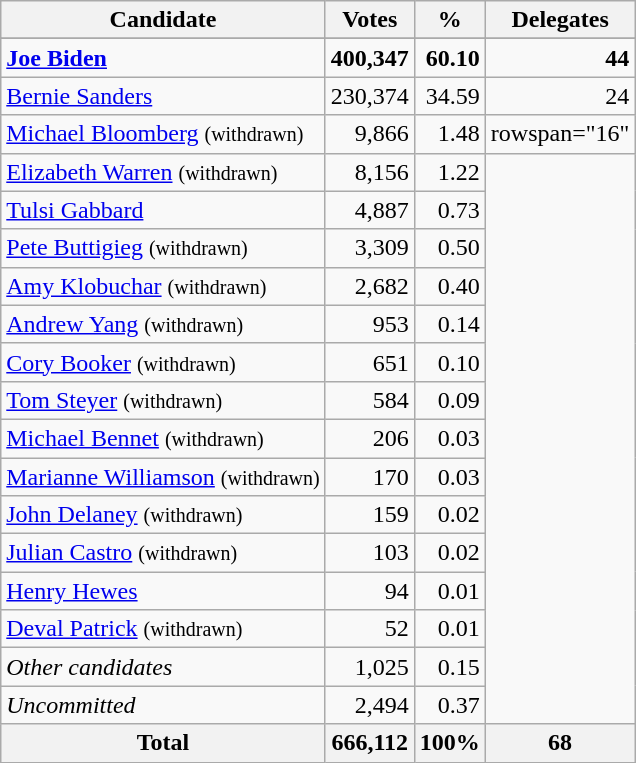<table class="wikitable sortable" style="text-align:right;">
<tr>
<th>Candidate</th>
<th>Votes</th>
<th>%</th>
<th>Delegates</th>
</tr>
<tr>
</tr>
<tr>
<td style="text-align:left;" data-sort-value="Biden, Joe"><strong><a href='#'>Joe Biden</a></strong></td>
<td><strong>400,347</strong></td>
<td><strong>60.10</strong></td>
<td><strong>44</strong></td>
</tr>
<tr>
<td style="text-align:left;" data-sort-value="Sanders, Bernie"><a href='#'>Bernie Sanders</a></td>
<td>230,374</td>
<td>34.59</td>
<td>24</td>
</tr>
<tr>
<td style="text-align:left;" data-sort-value="Bloomberg, Michael"><a href='#'>Michael Bloomberg</a> <small>(withdrawn)</small></td>
<td>9,866</td>
<td>1.48</td>
<td>rowspan="16" </td>
</tr>
<tr>
<td style="text-align:left;" data-sort-value="Warren, Elizabeth"><a href='#'>Elizabeth Warren</a> <small>(withdrawn)</small></td>
<td>8,156</td>
<td>1.22</td>
</tr>
<tr>
<td style="text-align:left;" data-sort-value="Gabbard, Tulsi"><a href='#'>Tulsi Gabbard</a></td>
<td>4,887</td>
<td>0.73</td>
</tr>
<tr>
<td style="text-align:left;" data-sort-value="Buttigieg, Pete"><a href='#'>Pete Buttigieg</a> <small>(withdrawn)</small></td>
<td>3,309</td>
<td>0.50</td>
</tr>
<tr>
<td style="text-align:left;" data-sort-value="Klobuchar, Amy"><a href='#'>Amy Klobuchar</a> <small>(withdrawn)</small></td>
<td>2,682</td>
<td>0.40</td>
</tr>
<tr>
<td style="text-align:left;" data-sort-value="Yang, Andrew"><a href='#'>Andrew Yang</a> <small>(withdrawn)</small></td>
<td>953</td>
<td>0.14</td>
</tr>
<tr>
<td style="text-align:left;" data-sort-value="Booker, Cory"><a href='#'>Cory Booker</a> <small>(withdrawn)</small></td>
<td>651</td>
<td>0.10</td>
</tr>
<tr>
<td style="text-align:left;" data-sort-value="Steyer, Tom"><a href='#'>Tom Steyer</a> <small>(withdrawn)</small></td>
<td>584</td>
<td>0.09</td>
</tr>
<tr>
<td style="text-align:left;" data-sort-value="Bennet, Michael"><a href='#'>Michael Bennet</a> <small>(withdrawn)</small></td>
<td>206</td>
<td>0.03</td>
</tr>
<tr>
<td style="text-align:left;" data-sort-value="Williamson, Marianne"><a href='#'>Marianne Williamson</a> <small>(withdrawn)</small></td>
<td>170</td>
<td>0.03</td>
</tr>
<tr>
<td style="text-align:left;" data-sort-value="Delaney, John"><a href='#'>John Delaney</a> <small>(withdrawn)</small></td>
<td>159</td>
<td>0.02</td>
</tr>
<tr>
<td style="text-align:left;" data-sort-value="Castro, Julian"><a href='#'>Julian Castro</a> <small>(withdrawn)</small></td>
<td>103</td>
<td>0.02</td>
</tr>
<tr>
<td style="text-align:left;" data-sort-value="Hewes, Henry"><a href='#'>Henry Hewes</a></td>
<td>94</td>
<td>0.01</td>
</tr>
<tr>
<td style="text-align:left;" data-sort-value="Patrick, Deval"><a href='#'>Deval Patrick</a> <small>(withdrawn)</small></td>
<td>52</td>
<td>0.01</td>
</tr>
<tr>
<td style="text-align:left;"  data-sort-value="ZZA"><em>Other candidates</em></td>
<td>1,025</td>
<td>0.15</td>
</tr>
<tr>
<td style="text-align:left;" data-sort-value="ZZB"><em>Uncommitted</em></td>
<td>2,494</td>
<td>0.37</td>
</tr>
<tr>
<th>Total</th>
<th>666,112</th>
<th>100%</th>
<th>68</th>
</tr>
</table>
